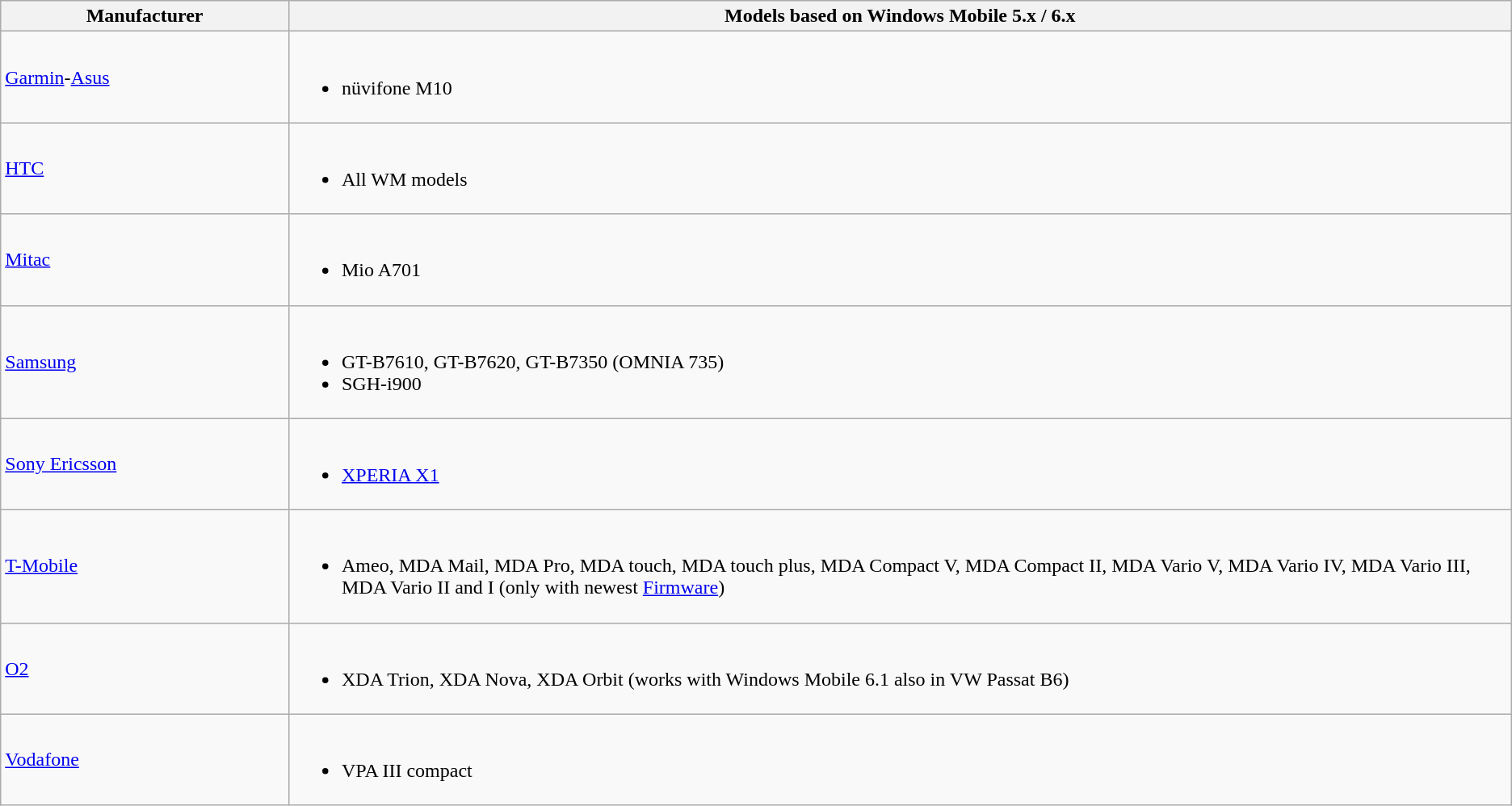<table class="wikitable">
<tr>
<th style="width:20em">Manufacturer</th>
<th style="width:100em">Models based on Windows Mobile 5.x / 6.x</th>
</tr>
<tr>
<td><a href='#'>Garmin</a>-<a href='#'>Asus</a></td>
<td><br><ul><li>nüvifone M10</li></ul></td>
</tr>
<tr>
<td><a href='#'>HTC</a></td>
<td><br><ul><li>All WM models</li></ul></td>
</tr>
<tr>
<td><a href='#'>Mitac</a></td>
<td><br><ul><li>Mio A701</li></ul></td>
</tr>
<tr>
<td><a href='#'>Samsung</a></td>
<td><br><ul><li>GT-B7610, GT-B7620, GT-B7350 (OMNIA 735)</li><li>SGH-i900</li></ul></td>
</tr>
<tr>
<td><a href='#'>Sony Ericsson</a></td>
<td><br><ul><li><a href='#'>XPERIA X1</a></li></ul></td>
</tr>
<tr>
<td><a href='#'>T-Mobile</a></td>
<td><br><ul><li>Ameo, MDA Mail, MDA Pro, MDA touch, MDA touch plus, MDA Compact V, MDA Compact II, MDA Vario V, MDA Vario IV, MDA Vario III, MDA Vario II and I (only with newest <a href='#'>Firmware</a>)</li></ul></td>
</tr>
<tr>
<td><a href='#'>O2</a></td>
<td><br><ul><li>XDA Trion, XDA Nova, XDA Orbit (works with Windows Mobile 6.1 also in VW Passat B6)</li></ul></td>
</tr>
<tr>
<td><a href='#'>Vodafone</a></td>
<td><br><ul><li>VPA III compact</li></ul></td>
</tr>
</table>
